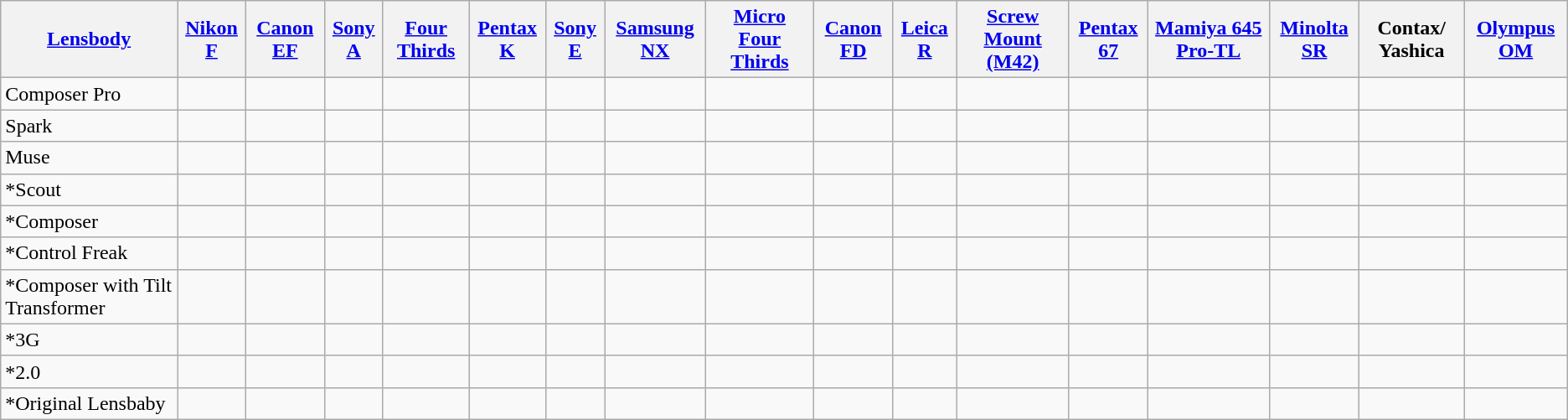<table class="wikitable">
<tr>
<th><a href='#'>Lensbody</a></th>
<th><a href='#'>Nikon F</a></th>
<th><a href='#'>Canon EF</a></th>
<th><a href='#'>Sony A</a></th>
<th><a href='#'>Four Thirds</a></th>
<th><a href='#'>Pentax K</a></th>
<th><a href='#'>Sony E</a></th>
<th><a href='#'>Samsung NX</a></th>
<th><a href='#'>Micro Four Thirds</a></th>
<th><a href='#'>Canon FD</a></th>
<th><a href='#'>Leica R</a></th>
<th><a href='#'>Screw Mount (M42)</a></th>
<th><a href='#'>Pentax 67</a></th>
<th><a href='#'>Mamiya 645 Pro-TL</a></th>
<th><a href='#'>Minolta SR</a></th>
<th>Contax/ Yashica</th>
<th><a href='#'>Olympus OM</a></th>
</tr>
<tr>
<td>Composer Pro</td>
<td></td>
<td></td>
<td></td>
<td></td>
<td></td>
<td></td>
<td></td>
<td></td>
<td></td>
<td></td>
<td></td>
<td></td>
<td></td>
<td></td>
<td></td>
<td></td>
</tr>
<tr>
<td>Spark</td>
<td></td>
<td></td>
<td></td>
<td></td>
<td></td>
<td></td>
<td></td>
<td></td>
<td></td>
<td></td>
<td></td>
<td></td>
<td></td>
<td></td>
<td></td>
<td></td>
</tr>
<tr>
<td>Muse</td>
<td></td>
<td></td>
<td></td>
<td></td>
<td></td>
<td></td>
<td></td>
<td></td>
<td></td>
<td></td>
<td></td>
<td></td>
<td></td>
<td></td>
<td></td>
<td></td>
</tr>
<tr>
<td>*Scout</td>
<td></td>
<td></td>
<td></td>
<td></td>
<td></td>
<td></td>
<td></td>
<td></td>
<td></td>
<td></td>
<td></td>
<td></td>
<td></td>
<td></td>
<td></td>
<td></td>
</tr>
<tr>
<td>*Composer</td>
<td></td>
<td></td>
<td></td>
<td></td>
<td></td>
<td></td>
<td></td>
<td></td>
<td></td>
<td></td>
<td></td>
<td></td>
<td></td>
<td></td>
<td></td>
<td></td>
</tr>
<tr>
<td>*Control Freak</td>
<td></td>
<td></td>
<td></td>
<td></td>
<td></td>
<td></td>
<td></td>
<td></td>
<td></td>
<td></td>
<td></td>
<td></td>
<td></td>
<td></td>
<td></td>
<td></td>
</tr>
<tr>
<td>*Composer with Tilt Transformer</td>
<td></td>
<td></td>
<td></td>
<td></td>
<td></td>
<td></td>
<td></td>
<td></td>
<td></td>
<td></td>
<td></td>
<td></td>
<td></td>
<td></td>
<td></td>
<td></td>
</tr>
<tr>
<td>*3G</td>
<td></td>
<td></td>
<td></td>
<td></td>
<td></td>
<td></td>
<td></td>
<td></td>
<td></td>
<td></td>
<td></td>
<td></td>
<td></td>
<td></td>
<td></td>
<td></td>
</tr>
<tr>
<td>*2.0</td>
<td></td>
<td></td>
<td></td>
<td></td>
<td></td>
<td></td>
<td></td>
<td></td>
<td></td>
<td></td>
<td></td>
<td></td>
<td></td>
<td></td>
<td></td>
<td></td>
</tr>
<tr>
<td>*Original Lensbaby</td>
<td></td>
<td></td>
<td></td>
<td></td>
<td></td>
<td></td>
<td></td>
<td></td>
<td></td>
<td></td>
<td></td>
<td></td>
<td></td>
<td></td>
<td></td>
<td></td>
</tr>
</table>
